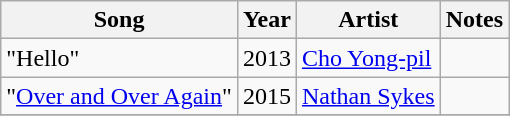<table class="wikitable sortable">
<tr>
<th>Song</th>
<th>Year</th>
<th>Artist</th>
<th class="unsortable">Notes</th>
</tr>
<tr>
<td>"Hello"</td>
<td>2013</td>
<td><a href='#'>Cho Yong-pil</a></td>
<td></td>
</tr>
<tr>
<td>"<a href='#'>Over and Over Again</a>"</td>
<td>2015</td>
<td><a href='#'>Nathan Sykes</a></td>
<td></td>
</tr>
<tr>
</tr>
</table>
